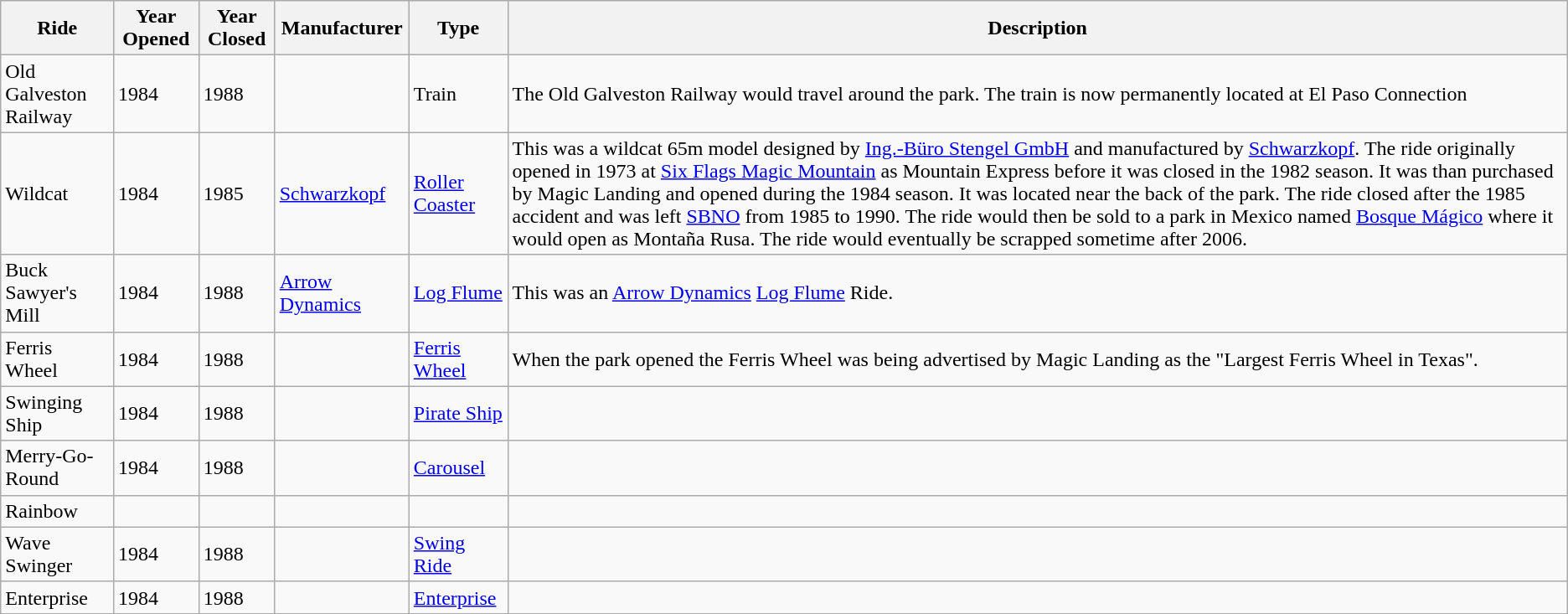<table class="wikitable">
<tr>
<th>Ride</th>
<th>Year Opened</th>
<th>Year Closed</th>
<th>Manufacturer</th>
<th>Type</th>
<th>Description</th>
</tr>
<tr>
<td>Old Galveston Railway</td>
<td>1984</td>
<td>1988</td>
<td></td>
<td>Train</td>
<td>The Old Galveston Railway would travel around the park. The train is now permanently located at El Paso Connection</td>
</tr>
<tr>
<td>Wildcat</td>
<td>1984</td>
<td>1985</td>
<td><a href='#'>Schwarzkopf</a></td>
<td><a href='#'>Roller Coaster</a></td>
<td>This was a wildcat 65m model designed by <a href='#'>Ing.-Büro Stengel GmbH</a> and manufactured by <a href='#'>Schwarzkopf</a>. The ride originally opened in 1973 at <a href='#'>Six Flags Magic Mountain</a> as Mountain Express before it was closed in the 1982 season. It was than purchased by Magic Landing and opened during the 1984 season. It was located near the back of the park. The ride closed after the 1985 accident and was left <a href='#'>SBNO</a> from 1985 to 1990. The ride would then be sold to a park in Mexico named <a href='#'>Bosque Mágico</a> where it would open as Montaña Rusa. The ride would eventually be scrapped sometime after 2006.</td>
</tr>
<tr>
<td>Buck Sawyer's Mill</td>
<td>1984</td>
<td>1988</td>
<td><a href='#'>Arrow Dynamics</a></td>
<td><a href='#'>Log Flume</a></td>
<td>This was an <a href='#'>Arrow Dynamics</a> <a href='#'>Log Flume</a> Ride.</td>
</tr>
<tr>
<td>Ferris Wheel</td>
<td>1984</td>
<td>1988</td>
<td></td>
<td><a href='#'>Ferris Wheel</a></td>
<td>When the park opened the Ferris Wheel was being advertised by Magic Landing as the "Largest Ferris Wheel in Texas".</td>
</tr>
<tr>
<td>Swinging Ship</td>
<td>1984</td>
<td>1988</td>
<td></td>
<td><a href='#'>Pirate Ship</a></td>
<td></td>
</tr>
<tr>
<td>Merry-Go-Round</td>
<td>1984</td>
<td>1988</td>
<td></td>
<td><a href='#'>Carousel</a></td>
<td></td>
</tr>
<tr>
<td>Rainbow</td>
<td></td>
<td></td>
<td></td>
<td></td>
<td></td>
</tr>
<tr>
<td>Wave Swinger</td>
<td>1984</td>
<td>1988</td>
<td></td>
<td><a href='#'>Swing Ride</a></td>
<td></td>
</tr>
<tr>
<td>Enterprise</td>
<td>1984</td>
<td>1988</td>
<td></td>
<td><a href='#'>Enterprise</a></td>
<td></td>
</tr>
</table>
